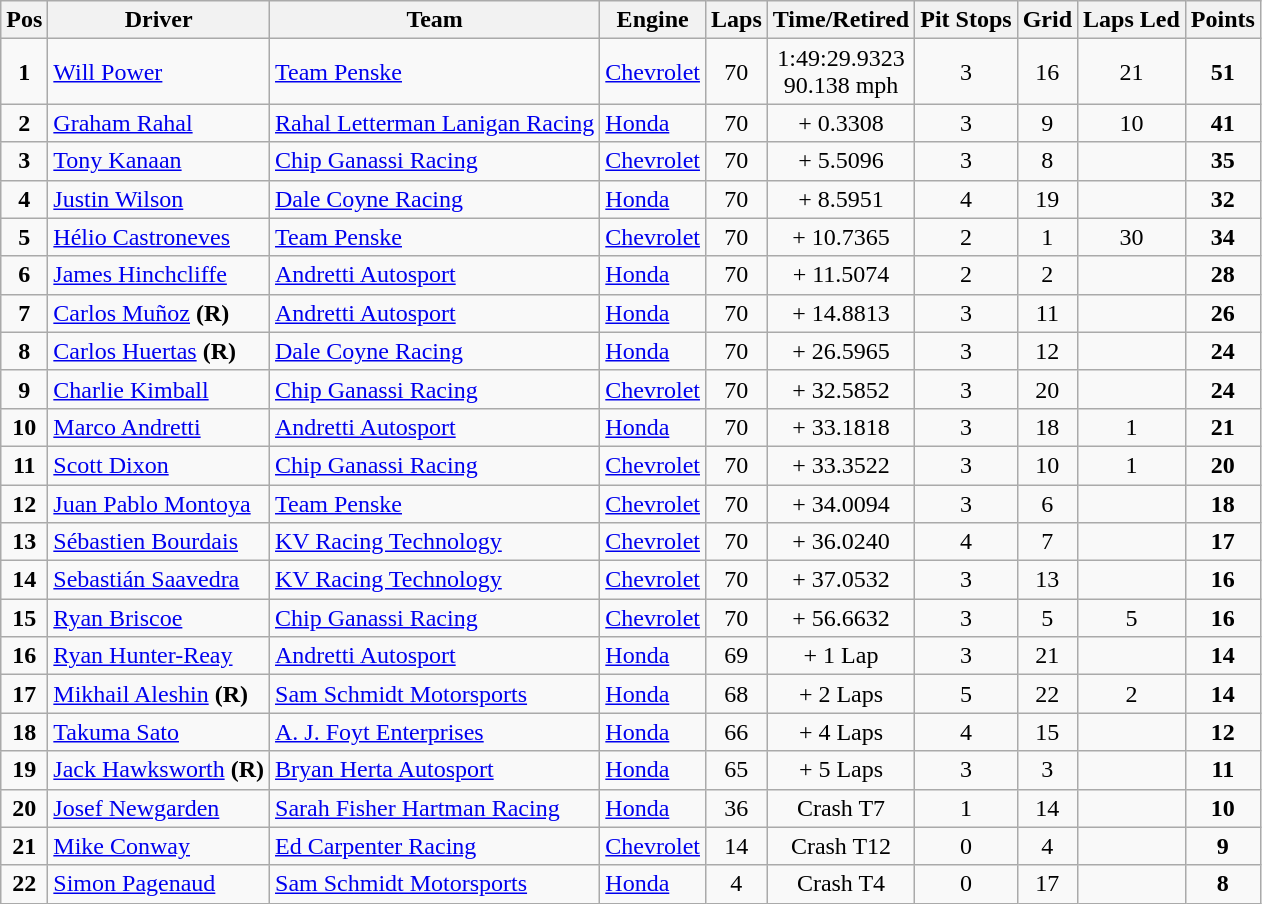<table class="wikitable" "style=font-size=95%">
<tr>
<th>Pos</th>
<th>Driver</th>
<th>Team</th>
<th>Engine</th>
<th>Laps</th>
<th>Time/Retired</th>
<th>Pit Stops</th>
<th>Grid</th>
<th>Laps Led</th>
<th>Points</th>
</tr>
<tr>
<td align="center"><strong>1</strong></td>
<td> <a href='#'>Will Power</a></td>
<td><a href='#'>Team Penske</a></td>
<td><a href='#'>Chevrolet</a></td>
<td align="center">70</td>
<td align="center">1:49:29.9323<br>90.138 mph</td>
<td align="center">3</td>
<td align="center">16</td>
<td align="center">21</td>
<td align="center"><strong>51</strong></td>
</tr>
<tr>
<td align="center"><strong>2</strong></td>
<td> <a href='#'>Graham Rahal</a></td>
<td><a href='#'>Rahal Letterman Lanigan Racing</a></td>
<td><a href='#'>Honda</a></td>
<td align="center">70</td>
<td align="center">+ 0.3308</td>
<td align="center">3</td>
<td align="center">9</td>
<td align="center">10</td>
<td align="center"><strong>41</strong></td>
</tr>
<tr>
<td align="center"><strong>3</strong></td>
<td> <a href='#'>Tony Kanaan</a></td>
<td><a href='#'>Chip Ganassi Racing</a></td>
<td><a href='#'>Chevrolet</a></td>
<td align="center">70</td>
<td align="center">+ 5.5096</td>
<td align="center">3</td>
<td align="center">8</td>
<td align="center"></td>
<td align="center"><strong>35</strong></td>
</tr>
<tr>
<td align="center"><strong>4</strong></td>
<td> <a href='#'>Justin Wilson</a></td>
<td><a href='#'>Dale Coyne Racing</a></td>
<td><a href='#'>Honda</a></td>
<td align="center">70</td>
<td align="center">+ 8.5951</td>
<td align="center">4</td>
<td align="center">19</td>
<td align="center"></td>
<td align="center"><strong>32</strong></td>
</tr>
<tr>
<td align="center"><strong>5</strong></td>
<td> <a href='#'>Hélio Castroneves</a></td>
<td><a href='#'>Team Penske</a></td>
<td><a href='#'>Chevrolet</a></td>
<td align="center">70</td>
<td align="center">+ 10.7365</td>
<td align="center">2</td>
<td align="center">1</td>
<td align="center">30</td>
<td align="center"><strong>34</strong></td>
</tr>
<tr>
<td align="center"><strong>6</strong></td>
<td> <a href='#'>James Hinchcliffe</a></td>
<td><a href='#'>Andretti Autosport</a></td>
<td><a href='#'>Honda</a></td>
<td align="center">70</td>
<td align="center">+ 11.5074</td>
<td align="center">2</td>
<td align="center">2</td>
<td align="center"></td>
<td align="center"><strong>28</strong></td>
</tr>
<tr>
<td align="center"><strong>7</strong></td>
<td> <a href='#'>Carlos Muñoz</a> <strong>(R)</strong></td>
<td><a href='#'>Andretti Autosport</a></td>
<td><a href='#'>Honda</a></td>
<td align="center">70</td>
<td align="center">+ 14.8813</td>
<td align="center">3</td>
<td align="center">11</td>
<td align="center"></td>
<td align="center"><strong>26</strong></td>
</tr>
<tr>
<td align="center"><strong>8</strong></td>
<td> <a href='#'>Carlos Huertas</a> <strong>(R)</strong></td>
<td><a href='#'>Dale Coyne Racing</a></td>
<td><a href='#'>Honda</a></td>
<td align="center">70</td>
<td align="center">+ 26.5965</td>
<td align="center">3</td>
<td align="center">12</td>
<td align="center"></td>
<td align="center"><strong>24</strong></td>
</tr>
<tr>
<td align="center"><strong>9</strong></td>
<td> <a href='#'>Charlie Kimball</a></td>
<td><a href='#'>Chip Ganassi Racing</a></td>
<td><a href='#'>Chevrolet</a></td>
<td align="center">70</td>
<td align="center">+ 32.5852</td>
<td align="center">3</td>
<td align="center">20</td>
<td align="center"></td>
<td align="center"><strong>24</strong></td>
</tr>
<tr>
<td align="center"><strong>10</strong></td>
<td> <a href='#'>Marco Andretti</a></td>
<td><a href='#'>Andretti Autosport</a></td>
<td><a href='#'>Honda</a></td>
<td align="center">70</td>
<td align="center">+ 33.1818</td>
<td align="center">3</td>
<td align="center">18</td>
<td align="center">1</td>
<td align="center"><strong>21</strong></td>
</tr>
<tr>
<td align="center"><strong>11</strong></td>
<td> <a href='#'>Scott Dixon</a></td>
<td><a href='#'>Chip Ganassi Racing</a></td>
<td><a href='#'>Chevrolet</a></td>
<td align="center">70</td>
<td align="center">+ 33.3522</td>
<td align="center">3</td>
<td align="center">10</td>
<td align="center">1</td>
<td align="center"><strong>20</strong></td>
</tr>
<tr>
<td align="center"><strong>12</strong></td>
<td> <a href='#'>Juan Pablo Montoya</a></td>
<td><a href='#'>Team Penske</a></td>
<td><a href='#'>Chevrolet</a></td>
<td align="center">70</td>
<td align="center">+ 34.0094</td>
<td align="center">3</td>
<td align="center">6</td>
<td align="center"></td>
<td align="center"><strong>18</strong></td>
</tr>
<tr>
<td align="center"><strong>13</strong></td>
<td> <a href='#'>Sébastien Bourdais</a></td>
<td><a href='#'>KV Racing Technology</a></td>
<td><a href='#'>Chevrolet</a></td>
<td align="center">70</td>
<td align="center">+ 36.0240</td>
<td align="center">4</td>
<td align="center">7</td>
<td align="center"></td>
<td align="center"><strong>17</strong></td>
</tr>
<tr>
<td align="center"><strong>14</strong></td>
<td> <a href='#'>Sebastián Saavedra</a></td>
<td><a href='#'>KV Racing Technology</a></td>
<td><a href='#'>Chevrolet</a></td>
<td align="center">70</td>
<td align="center">+ 37.0532</td>
<td align="center">3</td>
<td align="center">13</td>
<td align="center"></td>
<td align="center"><strong>16</strong></td>
</tr>
<tr>
<td align="center"><strong>15</strong></td>
<td> <a href='#'>Ryan Briscoe</a></td>
<td><a href='#'>Chip Ganassi Racing</a></td>
<td><a href='#'>Chevrolet</a></td>
<td align="center">70</td>
<td align="center">+ 56.6632</td>
<td align="center">3</td>
<td align="center">5</td>
<td align="center">5</td>
<td align="center"><strong>16</strong></td>
</tr>
<tr>
<td align="center"><strong>16</strong></td>
<td> <a href='#'>Ryan Hunter-Reay</a></td>
<td><a href='#'>Andretti Autosport</a></td>
<td><a href='#'>Honda</a></td>
<td align="center">69</td>
<td align="center">+ 1 Lap</td>
<td align="center">3</td>
<td align="center">21</td>
<td align="center"></td>
<td align="center"><strong>14</strong></td>
</tr>
<tr>
<td align="center"><strong>17</strong></td>
<td> <a href='#'>Mikhail Aleshin</a> <strong>(R)</strong></td>
<td><a href='#'>Sam Schmidt Motorsports</a></td>
<td><a href='#'>Honda</a></td>
<td align="center">68</td>
<td align="center">+ 2 Laps</td>
<td align="center">5</td>
<td align="center">22</td>
<td align="center">2</td>
<td align="center"><strong>14</strong></td>
</tr>
<tr>
<td align="center"><strong>18</strong></td>
<td> <a href='#'>Takuma Sato</a></td>
<td><a href='#'>A. J. Foyt Enterprises</a></td>
<td><a href='#'>Honda</a></td>
<td align="center">66</td>
<td align="center">+ 4 Laps</td>
<td align="center">4</td>
<td align="center">15</td>
<td align="center"></td>
<td align="center"><strong>12</strong></td>
</tr>
<tr>
<td align="center"><strong>19</strong></td>
<td> <a href='#'>Jack Hawksworth</a> <strong>(R)</strong></td>
<td><a href='#'>Bryan Herta Autosport</a></td>
<td><a href='#'>Honda</a></td>
<td align="center">65</td>
<td align="center">+ 5 Laps</td>
<td align="center">3</td>
<td align="center">3</td>
<td align="center"></td>
<td align="center"><strong>11</strong></td>
</tr>
<tr>
<td align="center"><strong>20</strong></td>
<td> <a href='#'>Josef Newgarden</a></td>
<td><a href='#'>Sarah Fisher Hartman Racing</a></td>
<td><a href='#'>Honda</a></td>
<td align="center">36</td>
<td align="center">Crash T7</td>
<td align="center">1</td>
<td align="center">14</td>
<td align="center"></td>
<td align="center"><strong>10</strong></td>
</tr>
<tr>
<td align="center"><strong>21</strong></td>
<td> <a href='#'>Mike Conway</a></td>
<td><a href='#'>Ed Carpenter Racing</a></td>
<td><a href='#'>Chevrolet</a></td>
<td align="center">14</td>
<td align="center">Crash T12</td>
<td align="center">0</td>
<td align="center">4</td>
<td align="center"></td>
<td align="center"><strong>9</strong></td>
</tr>
<tr>
<td align="center"><strong>22</strong></td>
<td> <a href='#'>Simon Pagenaud</a></td>
<td><a href='#'>Sam Schmidt Motorsports</a></td>
<td><a href='#'>Honda</a></td>
<td align="center">4</td>
<td align="center">Crash T4</td>
<td align="center">0</td>
<td align="center">17</td>
<td align="center"></td>
<td align="center"><strong>8</strong></td>
</tr>
</table>
